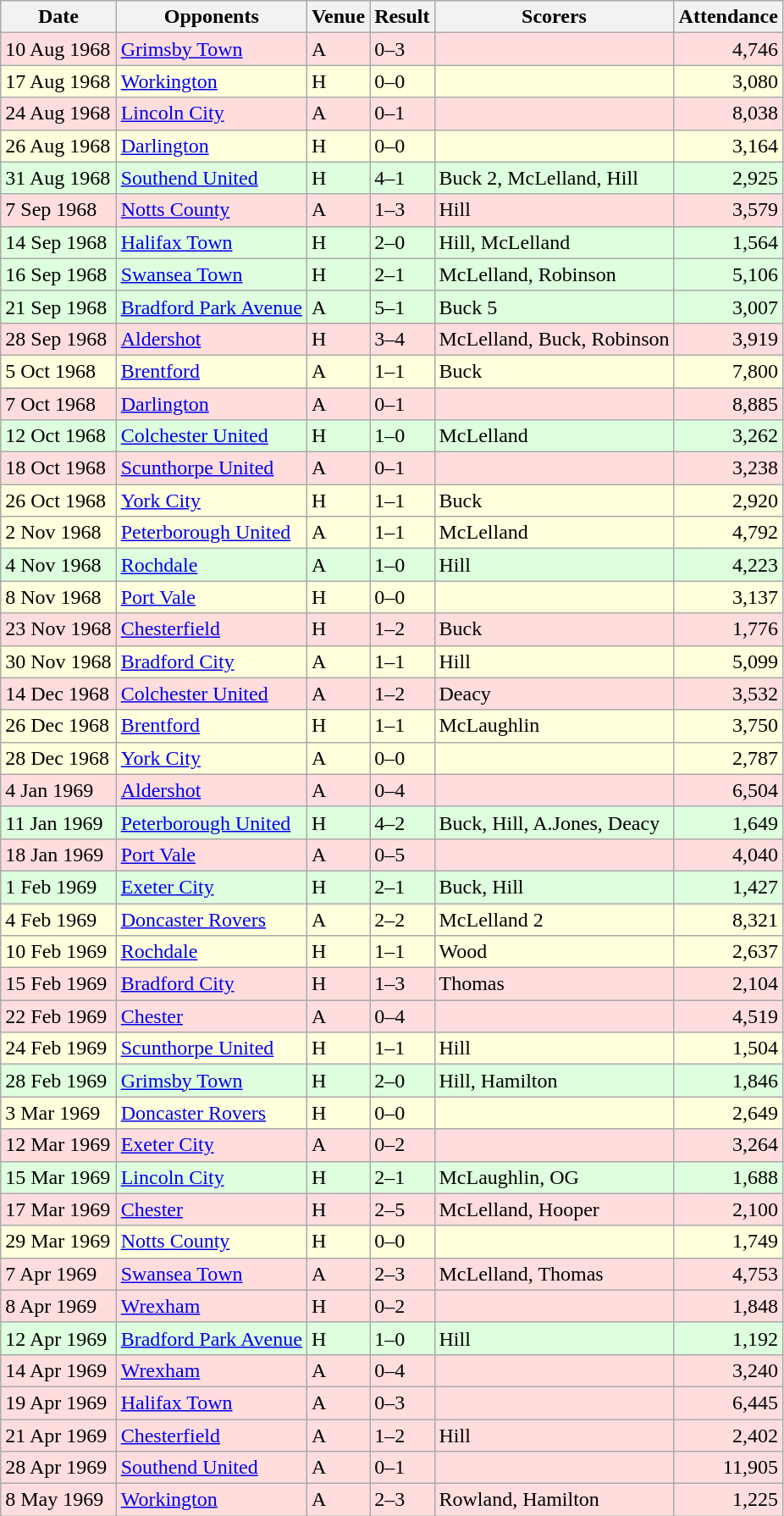<table class="wikitable sortable">
<tr>
<th>Date</th>
<th>Opponents</th>
<th>Venue</th>
<th>Result</th>
<th>Scorers</th>
<th>Attendance</th>
</tr>
<tr bgcolor="#ffdddd">
<td>10 Aug 1968</td>
<td><a href='#'>Grimsby Town</a></td>
<td>A</td>
<td>0–3</td>
<td></td>
<td align="right">4,746</td>
</tr>
<tr bgcolor="#ffffdd">
<td>17 Aug 1968</td>
<td><a href='#'>Workington</a></td>
<td>H</td>
<td>0–0</td>
<td></td>
<td align="right">3,080</td>
</tr>
<tr bgcolor="#ffdddd">
<td>24 Aug 1968</td>
<td><a href='#'>Lincoln City</a></td>
<td>A</td>
<td>0–1</td>
<td></td>
<td align="right">8,038</td>
</tr>
<tr bgcolor="#ffffdd">
<td>26 Aug 1968</td>
<td><a href='#'>Darlington</a></td>
<td>H</td>
<td>0–0</td>
<td></td>
<td align="right">3,164</td>
</tr>
<tr bgcolor="#ddffdd">
<td>31 Aug 1968</td>
<td><a href='#'>Southend United</a></td>
<td>H</td>
<td>4–1</td>
<td>Buck 2, McLelland, Hill</td>
<td align="right">2,925</td>
</tr>
<tr bgcolor="#ffdddd">
<td>7 Sep 1968</td>
<td><a href='#'>Notts County</a></td>
<td>A</td>
<td>1–3</td>
<td>Hill</td>
<td align="right">3,579</td>
</tr>
<tr bgcolor="#ddffdd">
<td>14 Sep 1968</td>
<td><a href='#'>Halifax Town</a></td>
<td>H</td>
<td>2–0</td>
<td>Hill, McLelland</td>
<td align="right">1,564</td>
</tr>
<tr bgcolor="#ddffdd">
<td>16 Sep 1968</td>
<td><a href='#'>Swansea Town</a></td>
<td>H</td>
<td>2–1</td>
<td>McLelland, Robinson</td>
<td align="right">5,106</td>
</tr>
<tr bgcolor="#ddffdd">
<td>21 Sep 1968</td>
<td><a href='#'>Bradford Park Avenue</a></td>
<td>A</td>
<td>5–1</td>
<td>Buck 5</td>
<td align="right">3,007</td>
</tr>
<tr bgcolor="#ffdddd">
<td>28 Sep 1968</td>
<td><a href='#'>Aldershot</a></td>
<td>H</td>
<td>3–4</td>
<td>McLelland, Buck, Robinson</td>
<td align="right">3,919</td>
</tr>
<tr bgcolor="#ffffdd">
<td>5 Oct 1968</td>
<td><a href='#'>Brentford</a></td>
<td>A</td>
<td>1–1</td>
<td>Buck</td>
<td align="right">7,800</td>
</tr>
<tr bgcolor="#ffdddd">
<td>7 Oct 1968</td>
<td><a href='#'>Darlington</a></td>
<td>A</td>
<td>0–1</td>
<td></td>
<td align="right">8,885</td>
</tr>
<tr bgcolor="#ddffdd">
<td>12 Oct 1968</td>
<td><a href='#'>Colchester United</a></td>
<td>H</td>
<td>1–0</td>
<td>McLelland</td>
<td align="right">3,262</td>
</tr>
<tr bgcolor="#ffdddd">
<td>18 Oct 1968</td>
<td><a href='#'>Scunthorpe United</a></td>
<td>A</td>
<td>0–1</td>
<td></td>
<td align="right">3,238</td>
</tr>
<tr bgcolor="#ffffdd">
<td>26 Oct 1968</td>
<td><a href='#'>York City</a></td>
<td>H</td>
<td>1–1</td>
<td>Buck</td>
<td align="right">2,920</td>
</tr>
<tr bgcolor="#ffffdd">
<td>2 Nov 1968</td>
<td><a href='#'>Peterborough United</a></td>
<td>A</td>
<td>1–1</td>
<td>McLelland</td>
<td align="right">4,792</td>
</tr>
<tr bgcolor="#ddffdd">
<td>4 Nov 1968</td>
<td><a href='#'>Rochdale</a></td>
<td>A</td>
<td>1–0</td>
<td>Hill</td>
<td align="right">4,223</td>
</tr>
<tr bgcolor="#ffffdd">
<td>8 Nov 1968</td>
<td><a href='#'>Port Vale</a></td>
<td>H</td>
<td>0–0</td>
<td></td>
<td align="right">3,137</td>
</tr>
<tr bgcolor="#ffdddd">
<td>23 Nov 1968</td>
<td><a href='#'>Chesterfield</a></td>
<td>H</td>
<td>1–2</td>
<td>Buck</td>
<td align="right">1,776</td>
</tr>
<tr bgcolor="#ffffdd">
<td>30 Nov 1968</td>
<td><a href='#'>Bradford City</a></td>
<td>A</td>
<td>1–1</td>
<td>Hill</td>
<td align="right">5,099</td>
</tr>
<tr bgcolor="#ffdddd">
<td>14 Dec 1968</td>
<td><a href='#'>Colchester United</a></td>
<td>A</td>
<td>1–2</td>
<td>Deacy</td>
<td align="right">3,532</td>
</tr>
<tr bgcolor="#ffffdd">
<td>26 Dec 1968</td>
<td><a href='#'>Brentford</a></td>
<td>H</td>
<td>1–1</td>
<td>McLaughlin</td>
<td align="right">3,750</td>
</tr>
<tr bgcolor="#ffffdd">
<td>28 Dec 1968</td>
<td><a href='#'>York City</a></td>
<td>A</td>
<td>0–0</td>
<td></td>
<td align="right">2,787</td>
</tr>
<tr bgcolor="#ffdddd">
<td>4 Jan 1969</td>
<td><a href='#'>Aldershot</a></td>
<td>A</td>
<td>0–4</td>
<td></td>
<td align="right">6,504</td>
</tr>
<tr bgcolor="#ddffdd">
<td>11 Jan 1969</td>
<td><a href='#'>Peterborough United</a></td>
<td>H</td>
<td>4–2</td>
<td>Buck, Hill, A.Jones, Deacy</td>
<td align="right">1,649</td>
</tr>
<tr bgcolor="#ffdddd">
<td>18 Jan 1969</td>
<td><a href='#'>Port Vale</a></td>
<td>A</td>
<td>0–5</td>
<td></td>
<td align="right">4,040</td>
</tr>
<tr bgcolor="#ddffdd">
<td>1 Feb 1969</td>
<td><a href='#'>Exeter City</a></td>
<td>H</td>
<td>2–1</td>
<td>Buck, Hill</td>
<td align="right">1,427</td>
</tr>
<tr bgcolor="#ffffdd">
<td>4 Feb 1969</td>
<td><a href='#'>Doncaster Rovers</a></td>
<td>A</td>
<td>2–2</td>
<td>McLelland 2</td>
<td align="right">8,321</td>
</tr>
<tr bgcolor="#ffffdd">
<td>10 Feb 1969</td>
<td><a href='#'>Rochdale</a></td>
<td>H</td>
<td>1–1</td>
<td>Wood</td>
<td align="right">2,637</td>
</tr>
<tr bgcolor="#ffdddd">
<td>15 Feb 1969</td>
<td><a href='#'>Bradford City</a></td>
<td>H</td>
<td>1–3</td>
<td>Thomas</td>
<td align="right">2,104</td>
</tr>
<tr bgcolor="#ffdddd">
<td>22 Feb 1969</td>
<td><a href='#'>Chester</a></td>
<td>A</td>
<td>0–4</td>
<td></td>
<td align="right">4,519</td>
</tr>
<tr bgcolor="#ffffdd">
<td>24 Feb 1969</td>
<td><a href='#'>Scunthorpe United</a></td>
<td>H</td>
<td>1–1</td>
<td>Hill</td>
<td align="right">1,504</td>
</tr>
<tr bgcolor="#ddffdd">
<td>28 Feb 1969</td>
<td><a href='#'>Grimsby Town</a></td>
<td>H</td>
<td>2–0</td>
<td>Hill, Hamilton</td>
<td align="right">1,846</td>
</tr>
<tr bgcolor="#ffffdd">
<td>3 Mar 1969</td>
<td><a href='#'>Doncaster Rovers</a></td>
<td>H</td>
<td>0–0</td>
<td></td>
<td align="right">2,649</td>
</tr>
<tr bgcolor="#ffdddd">
<td>12 Mar 1969</td>
<td><a href='#'>Exeter City</a></td>
<td>A</td>
<td>0–2</td>
<td></td>
<td align="right">3,264</td>
</tr>
<tr bgcolor="#ddffdd">
<td>15 Mar 1969</td>
<td><a href='#'>Lincoln City</a></td>
<td>H</td>
<td>2–1</td>
<td>McLaughlin, OG</td>
<td align="right">1,688</td>
</tr>
<tr bgcolor="#ffdddd">
<td>17 Mar 1969</td>
<td><a href='#'>Chester</a></td>
<td>H</td>
<td>2–5</td>
<td>McLelland, Hooper</td>
<td align="right">2,100</td>
</tr>
<tr bgcolor="#ffffdd">
<td>29 Mar 1969</td>
<td><a href='#'>Notts County</a></td>
<td>H</td>
<td>0–0</td>
<td></td>
<td align="right">1,749</td>
</tr>
<tr bgcolor="#ffdddd">
<td>7 Apr 1969</td>
<td><a href='#'>Swansea Town</a></td>
<td>A</td>
<td>2–3</td>
<td>McLelland, Thomas</td>
<td align="right">4,753</td>
</tr>
<tr bgcolor="#ffdddd">
<td>8 Apr 1969</td>
<td><a href='#'>Wrexham</a></td>
<td>H</td>
<td>0–2</td>
<td></td>
<td align="right">1,848</td>
</tr>
<tr bgcolor="#ddffdd">
<td>12 Apr 1969</td>
<td><a href='#'>Bradford Park Avenue</a></td>
<td>H</td>
<td>1–0</td>
<td>Hill</td>
<td align="right">1,192</td>
</tr>
<tr bgcolor="#ffdddd">
<td>14 Apr 1969</td>
<td><a href='#'>Wrexham</a></td>
<td>A</td>
<td>0–4</td>
<td></td>
<td align="right">3,240</td>
</tr>
<tr bgcolor="#ffdddd">
<td>19 Apr 1969</td>
<td><a href='#'>Halifax Town</a></td>
<td>A</td>
<td>0–3</td>
<td></td>
<td align="right">6,445</td>
</tr>
<tr bgcolor="#ffdddd">
<td>21 Apr 1969</td>
<td><a href='#'>Chesterfield</a></td>
<td>A</td>
<td>1–2</td>
<td>Hill</td>
<td align="right">2,402</td>
</tr>
<tr bgcolor="#ffdddd">
<td>28 Apr 1969</td>
<td><a href='#'>Southend United</a></td>
<td>A</td>
<td>0–1</td>
<td></td>
<td align="right">11,905</td>
</tr>
<tr bgcolor="#ffdddd">
<td>8 May 1969</td>
<td><a href='#'>Workington</a></td>
<td>A</td>
<td>2–3</td>
<td>Rowland, Hamilton</td>
<td align="right">1,225</td>
</tr>
</table>
